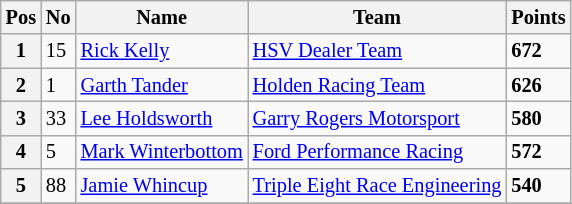<table class="wikitable" style="font-size: 85%;">
<tr>
<th>Pos</th>
<th>No</th>
<th>Name</th>
<th>Team</th>
<th>Points</th>
</tr>
<tr>
<th>1</th>
<td>15</td>
<td> <a href='#'>Rick Kelly</a></td>
<td><a href='#'>HSV Dealer Team</a></td>
<td><strong>672</strong></td>
</tr>
<tr>
<th>2</th>
<td>1</td>
<td> <a href='#'>Garth Tander</a></td>
<td><a href='#'>Holden Racing Team</a></td>
<td><strong>626</strong></td>
</tr>
<tr>
<th>3</th>
<td>33</td>
<td> <a href='#'>Lee Holdsworth</a></td>
<td><a href='#'>Garry Rogers Motorsport</a></td>
<td><strong>580</strong></td>
</tr>
<tr>
<th>4</th>
<td>5</td>
<td> <a href='#'>Mark Winterbottom</a></td>
<td><a href='#'>Ford Performance Racing</a></td>
<td><strong>572</strong></td>
</tr>
<tr>
<th>5</th>
<td>88</td>
<td> <a href='#'>Jamie Whincup</a></td>
<td><a href='#'>Triple Eight Race Engineering</a></td>
<td><strong>540</strong></td>
</tr>
<tr>
</tr>
</table>
